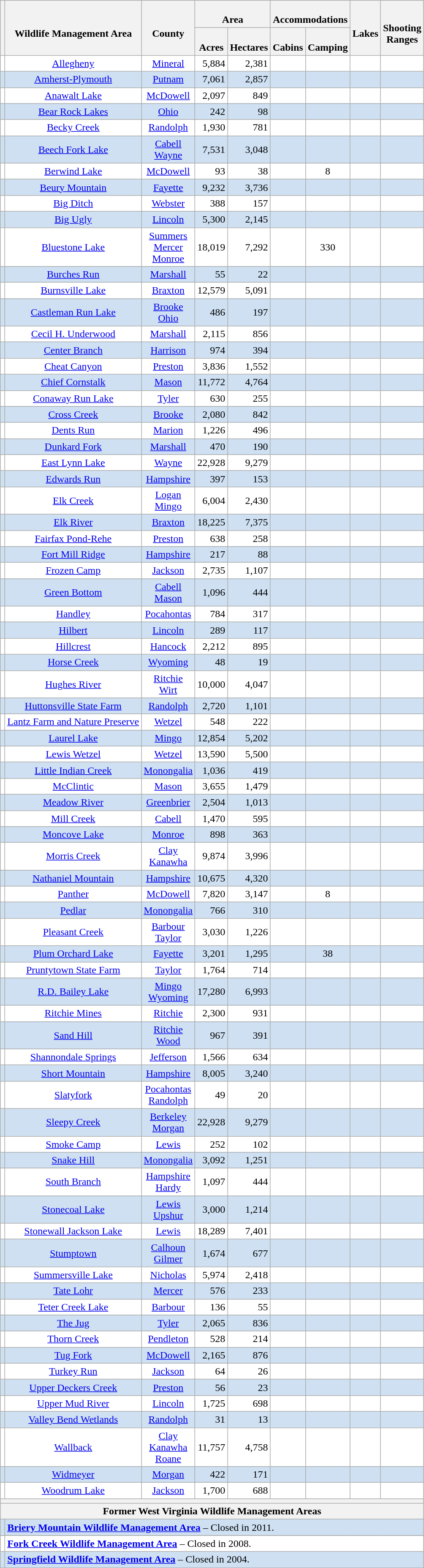<table class="wikitable" style="text-align: center">
<tr>
<th rowspan="2"></th>
<th rowspan="2"><br>Wildlife Management Area</th>
<th rowspan="2"><br>County</th>
<th colspan="2"><br>Area</th>
<th colspan="2"><br>Accommodations</th>
<th rowspan="2"><br>Lakes</th>
<th rowspan="2"><br>Shooting<br>Ranges</th>
</tr>
<tr>
<th><br>Acres</th>
<th><br>Hectares</th>
<th><br>Cabins</th>
<th><br>Camping</th>
</tr>
<tr style="background:white">
<td></td>
<td><a href='#'>Allegheny</a></td>
<td><a href='#'>Mineral</a></td>
<td style="text-align: right">5,884</td>
<td style="text-align: right">2,381</td>
<td></td>
<td></td>
<td></td>
<td></td>
</tr>
<tr style="background:#CEE0F2">
<td></td>
<td><a href='#'>Amherst-Plymouth</a></td>
<td><a href='#'>Putnam</a></td>
<td style="text-align: right">7,061</td>
<td style="text-align: right">2,857</td>
<td></td>
<td></td>
<td></td>
<td></td>
</tr>
<tr style="background:white">
<td></td>
<td><a href='#'>Anawalt Lake</a></td>
<td><a href='#'>McDowell</a></td>
<td style="text-align: right">2,097</td>
<td style="text-align: right">849</td>
<td></td>
<td></td>
<td></td>
<td></td>
</tr>
<tr style="background:#CEE0F2">
<td></td>
<td><a href='#'>Bear Rock Lakes</a></td>
<td><a href='#'>Ohio</a></td>
<td style="text-align: right">242</td>
<td style="text-align: right">98</td>
<td></td>
<td></td>
<td></td>
<td></td>
</tr>
<tr style="background:white">
<td></td>
<td><a href='#'>Becky Creek</a></td>
<td><a href='#'>Randolph</a></td>
<td style="text-align: right">1,930</td>
<td style="text-align: right">781</td>
<td></td>
<td></td>
<td></td>
<td></td>
</tr>
<tr style="background:#CEE0F2">
<td></td>
<td><a href='#'>Beech Fork Lake</a></td>
<td><a href='#'>Cabell</a><br><a href='#'>Wayne</a></td>
<td style="text-align: right">7,531</td>
<td style="text-align: right">3,048</td>
<td></td>
<td></td>
<td></td>
<td></td>
</tr>
<tr style="background:white">
<td></td>
<td><a href='#'>Berwind Lake</a></td>
<td><a href='#'>McDowell</a></td>
<td style="text-align: right">93</td>
<td style="text-align: right">38</td>
<td></td>
<td>8</td>
<td></td>
<td></td>
</tr>
<tr style="background:#CEE0F2">
<td></td>
<td><a href='#'>Beury Mountain</a></td>
<td><a href='#'>Fayette</a></td>
<td style="text-align: right">9,232</td>
<td style="text-align: right">3,736</td>
<td></td>
<td></td>
<td></td>
<td></td>
</tr>
<tr style="background:white">
<td></td>
<td><a href='#'>Big Ditch</a></td>
<td><a href='#'>Webster</a></td>
<td style="text-align: right">388</td>
<td style="text-align: right">157</td>
<td></td>
<td></td>
<td></td>
<td></td>
</tr>
<tr style="background:#CEE0F2">
<td></td>
<td><a href='#'>Big Ugly</a></td>
<td><a href='#'>Lincoln</a></td>
<td style="text-align: right">5,300</td>
<td style="text-align: right">2,145</td>
<td></td>
<td></td>
<td></td>
<td></td>
</tr>
<tr style="background:white">
<td></td>
<td><a href='#'>Bluestone Lake</a></td>
<td><a href='#'>Summers</a><br><a href='#'>Mercer</a><br><a href='#'>Monroe</a></td>
<td style="text-align: right">18,019</td>
<td style="text-align: right">7,292</td>
<td></td>
<td>330</td>
<td></td>
<td></td>
</tr>
<tr style="background:#CEE0F2">
<td></td>
<td><a href='#'>Burches Run</a></td>
<td><a href='#'>Marshall</a></td>
<td style="text-align: right">55</td>
<td style="text-align: right">22</td>
<td></td>
<td></td>
<td></td>
<td></td>
</tr>
<tr style="background:white">
<td></td>
<td><a href='#'>Burnsville Lake</a></td>
<td><a href='#'>Braxton</a></td>
<td style="text-align: right">12,579</td>
<td style="text-align: right">5,091</td>
<td></td>
<td></td>
<td></td>
<td></td>
</tr>
<tr style="background:#CEE0F2">
<td></td>
<td><a href='#'>Castleman Run Lake</a></td>
<td><a href='#'>Brooke</a><br><a href='#'>Ohio</a></td>
<td style="text-align: right">486</td>
<td style="text-align: right">197</td>
<td></td>
<td></td>
<td></td>
<td></td>
</tr>
<tr style="background:white">
<td></td>
<td><a href='#'>Cecil H. Underwood</a></td>
<td><a href='#'>Marshall</a></td>
<td style="text-align: right">2,115</td>
<td style="text-align: right">856</td>
<td></td>
<td></td>
<td></td>
<td></td>
</tr>
<tr style="background:#CEE0F2">
<td></td>
<td><a href='#'>Center Branch</a></td>
<td><a href='#'>Harrison</a></td>
<td style="text-align: right">974</td>
<td style="text-align: right">394</td>
<td></td>
<td></td>
<td></td>
<td></td>
</tr>
<tr style="background:white">
<td></td>
<td><a href='#'>Cheat Canyon</a></td>
<td><a href='#'>Preston</a></td>
<td style="text-align: right">3,836</td>
<td style="text-align: right">1,552</td>
<td></td>
<td></td>
<td></td>
<td></td>
</tr>
<tr style="background:#CEE0F2">
<td></td>
<td><a href='#'>Chief Cornstalk</a></td>
<td><a href='#'>Mason</a></td>
<td style="text-align: right">11,772</td>
<td style="text-align: right">4,764</td>
<td></td>
<td></td>
<td></td>
<td></td>
</tr>
<tr style="background:white">
<td></td>
<td><a href='#'>Conaway Run Lake</a></td>
<td><a href='#'>Tyler</a></td>
<td style="text-align: right">630</td>
<td style="text-align: right">255</td>
<td></td>
<td></td>
<td></td>
<td></td>
</tr>
<tr style="background:#CEE0F2">
<td></td>
<td><a href='#'>Cross Creek</a></td>
<td><a href='#'>Brooke</a></td>
<td style="text-align: right">2,080</td>
<td style="text-align: right">842</td>
<td></td>
<td></td>
<td></td>
<td></td>
</tr>
<tr style="background:white">
<td></td>
<td><a href='#'>Dents Run</a></td>
<td><a href='#'>Marion</a></td>
<td style="text-align: right">1,226</td>
<td style="text-align: right">496</td>
<td></td>
<td></td>
<td></td>
<td></td>
</tr>
<tr style="background:#CEE0F2">
<td></td>
<td><a href='#'>Dunkard Fork</a></td>
<td><a href='#'>Marshall</a></td>
<td style="text-align: right">470</td>
<td style="text-align: right">190</td>
<td></td>
<td></td>
<td></td>
<td></td>
</tr>
<tr style="background:white">
<td></td>
<td><a href='#'>East Lynn Lake</a></td>
<td><a href='#'>Wayne</a></td>
<td style="text-align: right">22,928</td>
<td style="text-align: right">9,279</td>
<td></td>
<td></td>
<td></td>
<td></td>
</tr>
<tr style="background:#CEE0F2">
<td></td>
<td><a href='#'>Edwards Run</a></td>
<td><a href='#'>Hampshire</a></td>
<td style="text-align: right">397</td>
<td style="text-align: right">153</td>
<td></td>
<td></td>
<td></td>
<td></td>
</tr>
<tr style="background:white">
<td></td>
<td><a href='#'>Elk Creek</a></td>
<td><a href='#'>Logan</a><br><a href='#'>Mingo</a></td>
<td style="text-align: right">6,004</td>
<td style="text-align: right">2,430</td>
<td></td>
<td></td>
<td></td>
<td></td>
</tr>
<tr style="background:#CEE0F2">
<td></td>
<td><a href='#'>Elk River</a></td>
<td><a href='#'>Braxton</a></td>
<td style="text-align: right">18,225</td>
<td style="text-align: right">7,375</td>
<td></td>
<td></td>
<td></td>
<td></td>
</tr>
<tr style="background:white">
<td></td>
<td><a href='#'>Fairfax Pond-Rehe</a></td>
<td><a href='#'>Preston</a></td>
<td style="text-align: right">638</td>
<td style="text-align: right">258</td>
<td></td>
<td></td>
<td></td>
<td></td>
</tr>
<tr style="background:#CEE0F2">
<td></td>
<td><a href='#'>Fort Mill Ridge</a></td>
<td><a href='#'>Hampshire</a></td>
<td style="text-align: right">217</td>
<td style="text-align: right">88</td>
<td></td>
<td></td>
<td></td>
<td></td>
</tr>
<tr style="background:white">
<td></td>
<td><a href='#'>Frozen Camp</a></td>
<td><a href='#'>Jackson</a></td>
<td style="text-align: right">2,735</td>
<td style="text-align: right">1,107</td>
<td></td>
<td></td>
<td></td>
<td></td>
</tr>
<tr style="background:#CEE0F2">
<td></td>
<td><a href='#'>Green Bottom</a></td>
<td><a href='#'>Cabell</a><br><a href='#'>Mason</a></td>
<td style="text-align: right">1,096</td>
<td style="text-align: right">444</td>
<td></td>
<td></td>
<td></td>
<td></td>
</tr>
<tr style="background:white">
<td></td>
<td><a href='#'>Handley</a></td>
<td><a href='#'>Pocahontas</a></td>
<td style="text-align: right">784</td>
<td style="text-align: right">317</td>
<td></td>
<td></td>
<td></td>
<td></td>
</tr>
<tr style="background:#CEE0F2">
<td></td>
<td><a href='#'>Hilbert</a></td>
<td><a href='#'>Lincoln</a></td>
<td style="text-align: right">289</td>
<td style="text-align: right">117</td>
<td></td>
<td></td>
<td></td>
<td></td>
</tr>
<tr style="background:white">
<td></td>
<td><a href='#'>Hillcrest</a></td>
<td><a href='#'>Hancock</a></td>
<td style="text-align: right">2,212</td>
<td style="text-align: right">895</td>
<td></td>
<td></td>
<td></td>
<td></td>
</tr>
<tr style="background:#CEE0F2">
<td></td>
<td><a href='#'>Horse Creek</a></td>
<td><a href='#'>Wyoming</a></td>
<td style="text-align: right">48</td>
<td style="text-align: right">19</td>
<td></td>
<td></td>
<td></td>
<td></td>
</tr>
<tr style="background:white">
<td></td>
<td><a href='#'>Hughes River</a></td>
<td><a href='#'>Ritchie</a><br><a href='#'>Wirt</a></td>
<td style="text-align: right">10,000</td>
<td style="text-align: right">4,047</td>
<td></td>
<td></td>
<td></td>
<td></td>
</tr>
<tr style="background:#CEE0F2">
<td></td>
<td><a href='#'>Huttonsville State Farm</a></td>
<td><a href='#'>Randolph</a></td>
<td style="text-align: right">2,720</td>
<td style="text-align: right">1,101</td>
<td></td>
<td></td>
<td></td>
<td></td>
</tr>
<tr style="background:white">
<td></td>
<td><a href='#'>Lantz Farm and Nature Preserve</a></td>
<td><a href='#'>Wetzel</a></td>
<td style="text-align: right">548</td>
<td style="text-align: right">222</td>
<td></td>
<td></td>
<td></td>
<td></td>
</tr>
<tr style="background:#CEE0F2">
<td></td>
<td><a href='#'>Laurel Lake</a></td>
<td><a href='#'>Mingo</a></td>
<td style="text-align: right">12,854</td>
<td style="text-align: right">5,202</td>
<td></td>
<td></td>
<td></td>
<td></td>
</tr>
<tr style="background:white">
<td></td>
<td><a href='#'>Lewis Wetzel</a></td>
<td><a href='#'>Wetzel</a></td>
<td style="text-align: right">13,590</td>
<td style="text-align: right">5,500</td>
<td></td>
<td></td>
<td></td>
<td></td>
</tr>
<tr style="background:#CEE0F2">
<td></td>
<td><a href='#'>Little Indian Creek</a></td>
<td><a href='#'>Monongalia</a></td>
<td style="text-align: right">1,036</td>
<td style="text-align: right">419</td>
<td></td>
<td></td>
<td></td>
<td></td>
</tr>
<tr style="background:white">
<td></td>
<td><a href='#'>McClintic</a></td>
<td><a href='#'>Mason</a></td>
<td style="text-align: right">3,655</td>
<td style="text-align: right">1,479</td>
<td></td>
<td></td>
<td></td>
<td></td>
</tr>
<tr style="background:#CEE0F2">
<td></td>
<td><a href='#'>Meadow River</a></td>
<td><a href='#'>Greenbrier</a></td>
<td style="text-align: right">2,504</td>
<td style="text-align: right">1,013</td>
<td></td>
<td></td>
<td></td>
<td></td>
</tr>
<tr style="background:white">
<td></td>
<td><a href='#'>Mill Creek</a></td>
<td><a href='#'>Cabell</a></td>
<td style="text-align: right">1,470</td>
<td style="text-align: right">595</td>
<td></td>
<td></td>
<td></td>
<td></td>
</tr>
<tr style="background:#CEE0F2">
<td></td>
<td><a href='#'>Moncove Lake</a></td>
<td><a href='#'>Monroe</a></td>
<td style="text-align: right">898</td>
<td style="text-align: right">363</td>
<td></td>
<td></td>
<td></td>
<td></td>
</tr>
<tr style="background:white">
<td></td>
<td><a href='#'>Morris Creek</a></td>
<td><a href='#'>Clay</a><br><a href='#'>Kanawha</a></td>
<td style="text-align: right">9,874</td>
<td style="text-align: right">3,996</td>
<td></td>
<td></td>
<td></td>
<td></td>
</tr>
<tr style="background:#CEE0F2">
<td></td>
<td><a href='#'>Nathaniel Mountain</a></td>
<td><a href='#'>Hampshire</a></td>
<td style="text-align: right">10,675</td>
<td style="text-align: right">4,320</td>
<td></td>
<td></td>
<td></td>
<td></td>
</tr>
<tr style="background:white">
<td></td>
<td><a href='#'>Panther</a></td>
<td><a href='#'>McDowell</a></td>
<td style="text-align: right">7,820</td>
<td style="text-align: right">3,147</td>
<td></td>
<td>8</td>
<td></td>
<td></td>
</tr>
<tr style="background:#CEE0F2">
<td></td>
<td><a href='#'>Pedlar</a></td>
<td><a href='#'>Monongalia</a></td>
<td style="text-align: right">766</td>
<td style="text-align: right">310</td>
<td></td>
<td></td>
<td></td>
<td></td>
</tr>
<tr style="background:white">
<td></td>
<td><a href='#'>Pleasant Creek</a></td>
<td><a href='#'>Barbour</a><br><a href='#'>Taylor</a></td>
<td style="text-align: right">3,030</td>
<td style="text-align: right">1,226</td>
<td></td>
<td></td>
<td></td>
<td></td>
</tr>
<tr style="background:#CEE0F2">
<td></td>
<td><a href='#'>Plum Orchard Lake</a></td>
<td><a href='#'>Fayette</a></td>
<td style="text-align: right">3,201</td>
<td style="text-align: right">1,295</td>
<td></td>
<td>38</td>
<td></td>
<td></td>
</tr>
<tr style="background:white">
<td></td>
<td><a href='#'>Pruntytown State Farm</a></td>
<td><a href='#'>Taylor</a></td>
<td style="text-align: right">1,764</td>
<td style="text-align: right">714</td>
<td></td>
<td></td>
<td></td>
<td></td>
</tr>
<tr style="background:#CEE0F2">
<td></td>
<td><a href='#'>R.D. Bailey Lake</a></td>
<td><a href='#'>Mingo</a><br><a href='#'>Wyoming</a></td>
<td style="text-align: right">17,280</td>
<td style="text-align: right">6,993</td>
<td></td>
<td></td>
<td></td>
<td></td>
</tr>
<tr style="background:white">
<td></td>
<td><a href='#'>Ritchie Mines</a></td>
<td><a href='#'>Ritchie</a></td>
<td style="text-align: right">2,300</td>
<td style="text-align: right">931</td>
<td></td>
<td></td>
<td></td>
<td></td>
</tr>
<tr style="background:#CEE0F2">
<td></td>
<td><a href='#'>Sand Hill</a></td>
<td><a href='#'>Ritchie</a><br><a href='#'>Wood</a></td>
<td style="text-align: right">967</td>
<td style="text-align: right">391</td>
<td></td>
<td></td>
<td></td>
<td></td>
</tr>
<tr style="background:white">
<td></td>
<td><a href='#'>Shannondale Springs</a></td>
<td><a href='#'>Jefferson</a></td>
<td style="text-align: right">1,566</td>
<td style="text-align: right">634</td>
<td></td>
<td></td>
<td></td>
<td></td>
</tr>
<tr style="background:#CEE0F2">
<td></td>
<td><a href='#'>Short Mountain</a></td>
<td><a href='#'>Hampshire</a></td>
<td style="text-align: right">8,005</td>
<td style="text-align: right">3,240</td>
<td></td>
<td></td>
<td></td>
<td></td>
</tr>
<tr style="background:white">
<td></td>
<td><a href='#'>Slatyfork</a></td>
<td><a href='#'>Pocahontas</a><br><a href='#'>Randolph</a></td>
<td style="text-align: right">49</td>
<td style="text-align: right">20</td>
<td></td>
<td></td>
<td></td>
<td></td>
</tr>
<tr style="background:#CEE0F2">
<td></td>
<td><a href='#'>Sleepy Creek</a></td>
<td><a href='#'>Berkeley</a><br><a href='#'>Morgan</a></td>
<td style="text-align: right">22,928</td>
<td style="text-align: right">9,279</td>
<td></td>
<td></td>
<td></td>
<td></td>
</tr>
<tr style="background:white">
<td></td>
<td><a href='#'>Smoke Camp</a></td>
<td><a href='#'>Lewis</a></td>
<td style="text-align: right">252</td>
<td style="text-align: right">102</td>
<td></td>
<td></td>
<td></td>
<td></td>
</tr>
<tr style="background:#CEE0F2">
<td></td>
<td><a href='#'>Snake Hill</a></td>
<td><a href='#'>Monongalia</a></td>
<td style="text-align: right">3,092</td>
<td style="text-align: right">1,251</td>
<td></td>
<td></td>
<td></td>
<td></td>
</tr>
<tr style="background:white">
<td></td>
<td><a href='#'>South Branch</a></td>
<td><a href='#'>Hampshire</a><br><a href='#'>Hardy</a></td>
<td style="text-align: right">1,097</td>
<td style="text-align: right">444</td>
<td></td>
<td></td>
<td></td>
<td></td>
</tr>
<tr style="background:#CEE0F2">
<td></td>
<td><a href='#'>Stonecoal Lake</a></td>
<td><a href='#'>Lewis</a><br><a href='#'>Upshur</a></td>
<td style="text-align: right">3,000</td>
<td style="text-align: right">1,214</td>
<td></td>
<td></td>
<td></td>
<td></td>
</tr>
<tr style="background:white">
<td></td>
<td><a href='#'>Stonewall Jackson Lake</a></td>
<td><a href='#'>Lewis</a></td>
<td style="text-align: right">18,289</td>
<td style="text-align: right">7,401</td>
<td></td>
<td></td>
<td></td>
<td></td>
</tr>
<tr style="background:#CEE0F2">
<td></td>
<td><a href='#'>Stumptown</a></td>
<td><a href='#'>Calhoun</a><br><a href='#'>Gilmer</a></td>
<td style="text-align: right">1,674</td>
<td style="text-align: right">677</td>
<td></td>
<td></td>
<td></td>
<td></td>
</tr>
<tr style="background:white">
<td></td>
<td><a href='#'>Summersville Lake</a></td>
<td><a href='#'>Nicholas</a></td>
<td style="text-align: right">5,974</td>
<td style="text-align: right">2,418</td>
<td></td>
<td></td>
<td></td>
<td></td>
</tr>
<tr style="background:#CEE0F2">
<td></td>
<td><a href='#'>Tate Lohr</a></td>
<td><a href='#'>Mercer</a></td>
<td style="text-align: right">576</td>
<td style="text-align: right">233</td>
<td></td>
<td></td>
<td></td>
<td></td>
</tr>
<tr style="background:white">
<td></td>
<td><a href='#'>Teter Creek Lake</a></td>
<td><a href='#'>Barbour</a></td>
<td style="text-align: right">136</td>
<td style="text-align: right">55</td>
<td></td>
<td></td>
<td></td>
<td></td>
</tr>
<tr style="background:#CEE0F2">
<td></td>
<td><a href='#'>The Jug</a></td>
<td><a href='#'>Tyler</a></td>
<td style="text-align: right">2,065</td>
<td style="text-align: right">836</td>
<td></td>
<td></td>
<td></td>
<td></td>
</tr>
<tr style="background:white">
<td></td>
<td><a href='#'>Thorn Creek</a></td>
<td><a href='#'>Pendleton</a></td>
<td style="text-align: right">528</td>
<td style="text-align: right">214</td>
<td></td>
<td></td>
<td></td>
<td></td>
</tr>
<tr style="background:#CEE0F2">
<td></td>
<td><a href='#'>Tug Fork</a></td>
<td><a href='#'>McDowell</a></td>
<td style="text-align: right">2,165</td>
<td style="text-align: right">876</td>
<td></td>
<td></td>
<td></td>
<td></td>
</tr>
<tr style="background:white">
<td></td>
<td><a href='#'>Turkey Run</a></td>
<td><a href='#'>Jackson</a></td>
<td style="text-align: right">64</td>
<td style="text-align: right">26</td>
<td></td>
<td></td>
<td></td>
<td></td>
</tr>
<tr style="background:#CEE0F2">
<td></td>
<td><a href='#'>Upper Deckers Creek</a></td>
<td><a href='#'>Preston</a></td>
<td style="text-align: right">56</td>
<td style="text-align: right">23</td>
<td></td>
<td></td>
<td></td>
<td></td>
</tr>
<tr style="background:white">
<td></td>
<td><a href='#'>Upper Mud River</a></td>
<td><a href='#'>Lincoln</a></td>
<td style="text-align: right">1,725</td>
<td style="text-align: right">698</td>
<td></td>
<td></td>
<td></td>
<td></td>
</tr>
<tr style="background:#CEE0F2">
<td></td>
<td><a href='#'>Valley Bend Wetlands</a></td>
<td><a href='#'>Randolph</a></td>
<td style="text-align: right">31</td>
<td style="text-align: right">13</td>
<td></td>
<td></td>
<td></td>
<td></td>
</tr>
<tr style="background:white">
<td></td>
<td><a href='#'>Wallback</a></td>
<td><a href='#'>Clay</a><br><a href='#'>Kanawha</a><br><a href='#'>Roane</a></td>
<td style="text-align: right">11,757</td>
<td style="text-align: right">4,758</td>
<td></td>
<td></td>
<td></td>
<td></td>
</tr>
<tr style="background:#CEE0F2">
<td></td>
<td><a href='#'>Widmeyer</a></td>
<td><a href='#'>Morgan</a></td>
<td style="text-align: right">422</td>
<td style="text-align: right">171</td>
<td></td>
<td></td>
<td></td>
<td></td>
</tr>
<tr style="background:white">
<td></td>
<td><a href='#'>Woodrum Lake</a></td>
<td><a href='#'>Jackson</a></td>
<td style="text-align: right">1,700</td>
<td style="text-align: right">688</td>
<td></td>
<td></td>
<td></td>
<td></td>
</tr>
<tr>
<th colspan="9"></th>
</tr>
<tr>
<th colspan="9">Former West Virginia Wildlife Management Areas</th>
</tr>
<tr style="background:#CEE0F2">
<td></td>
<td colspan="8" style="text-align: left"><strong><a href='#'>Briery Mountain Wildlife Management Area</a></strong> – Closed in 2011.</td>
</tr>
<tr>
</tr>
<tr style="background:white">
<td></td>
<td colspan="8" style="text-align: left"><strong><a href='#'>Fork Creek Wildlife Management Area</a></strong> – Closed in 2008.</td>
</tr>
<tr |- style="background:#CEE0F2">
<td></td>
<td colspan="8" style="text-align: left"><strong><a href='#'>Springfield Wildlife Management Area</a></strong> – Closed in 2004.</td>
</tr>
<tr>
</tr>
</table>
